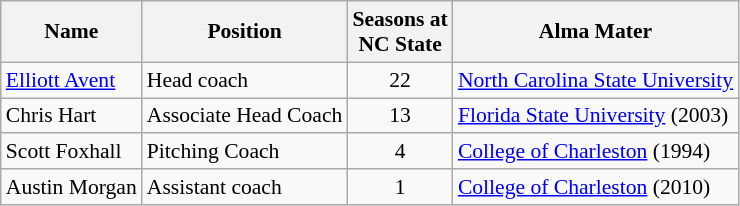<table class="wikitable" border="1" style="font-size:90%;">
<tr>
<th>Name</th>
<th>Position</th>
<th>Seasons at<br>NC State</th>
<th>Alma Mater</th>
</tr>
<tr>
<td><a href='#'>Elliott Avent</a></td>
<td>Head coach</td>
<td align=center>22</td>
<td><a href='#'>North Carolina State University</a></td>
</tr>
<tr>
<td>Chris Hart</td>
<td>Associate Head Coach</td>
<td align=center>13</td>
<td><a href='#'>Florida State University</a> (2003)</td>
</tr>
<tr>
<td>Scott Foxhall</td>
<td>Pitching Coach</td>
<td align=center>4</td>
<td><a href='#'>College of Charleston</a> (1994)</td>
</tr>
<tr>
<td>Austin Morgan</td>
<td>Assistant coach</td>
<td align=center>1</td>
<td><a href='#'>College of Charleston</a> (2010)</td>
</tr>
</table>
